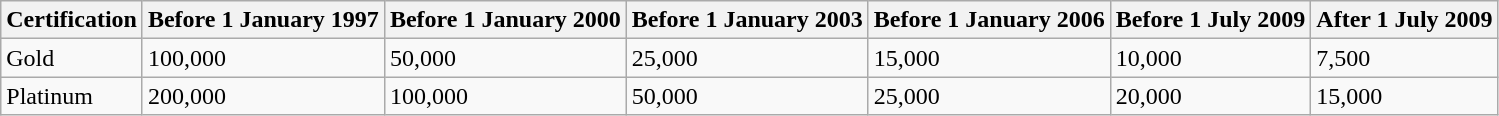<table class="wikitable">
<tr>
<th>Certification</th>
<th>Before 1 January 1997</th>
<th>Before 1 January 2000</th>
<th>Before 1 January 2003</th>
<th>Before 1 January 2006</th>
<th>Before 1 July 2009</th>
<th>After 1 July 2009</th>
</tr>
<tr>
<td>Gold</td>
<td>100,000</td>
<td>50,000</td>
<td>25,000</td>
<td>15,000</td>
<td>10,000</td>
<td>7,500</td>
</tr>
<tr>
<td>Platinum</td>
<td>200,000</td>
<td>100,000</td>
<td>50,000</td>
<td>25,000</td>
<td>20,000</td>
<td>15,000</td>
</tr>
</table>
